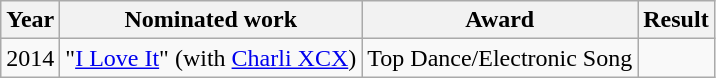<table class="wikitable">
<tr>
<th>Year</th>
<th>Nominated work</th>
<th>Award</th>
<th>Result</th>
</tr>
<tr>
<td>2014</td>
<td>"<a href='#'>I Love It</a>" (with <a href='#'>Charli XCX</a>)</td>
<td>Top Dance/Electronic Song</td>
<td></td>
</tr>
</table>
